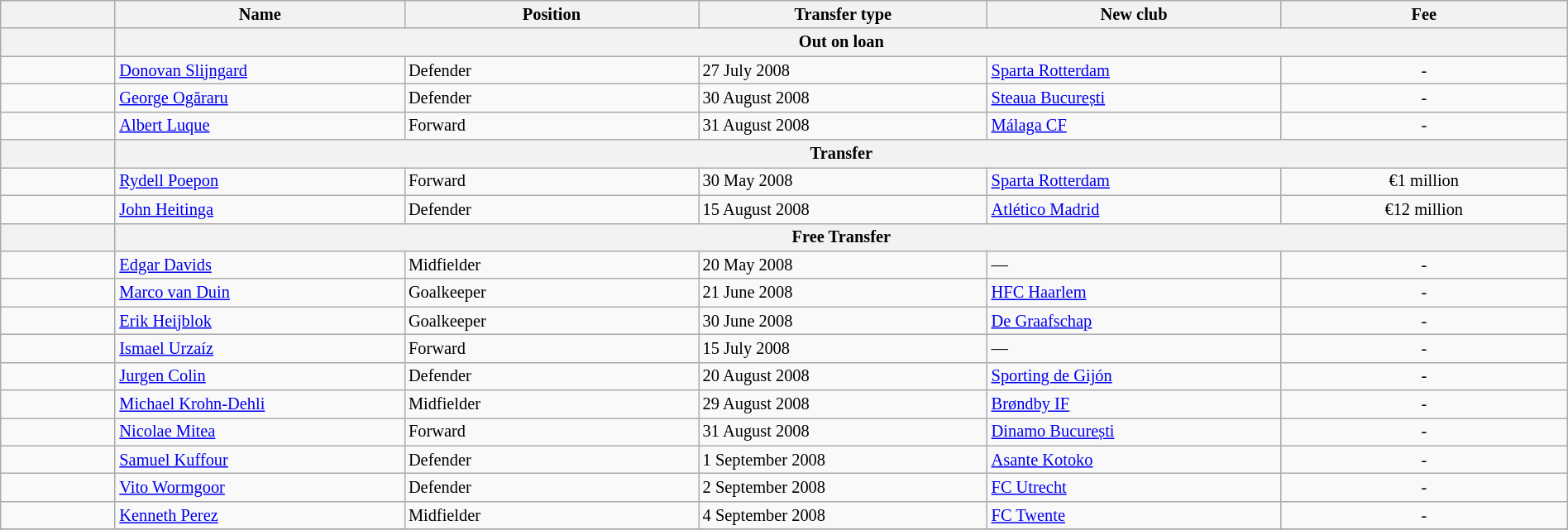<table class="wikitable" style="width:100%; font-size:85%;">
<tr>
<th width="2%"></th>
<th width="5%">Name</th>
<th width="5%">Position</th>
<th width="5%">Transfer type</th>
<th width="5%">New club</th>
<th width="5%">Fee</th>
</tr>
<tr>
<th></th>
<th colspan="5" align="center">Out on loan</th>
</tr>
<tr>
<td align=center></td>
<td align=left> <a href='#'>Donovan Slijngard</a></td>
<td align=left>Defender</td>
<td align=left>27 July 2008</td>
<td align=left> <a href='#'>Sparta Rotterdam</a></td>
<td align=center>-</td>
</tr>
<tr>
<td align=center></td>
<td align=left> <a href='#'>George Ogăraru</a></td>
<td align=left>Defender</td>
<td align=left>30 August 2008</td>
<td align=left> <a href='#'>Steaua București</a></td>
<td align=center>-</td>
</tr>
<tr>
<td align=center></td>
<td align=left> <a href='#'>Albert Luque</a></td>
<td align=left>Forward</td>
<td align=left>31 August 2008</td>
<td align=left> <a href='#'>Málaga CF</a></td>
<td align=center>-</td>
</tr>
<tr>
<th></th>
<th colspan="5" align="center">Transfer</th>
</tr>
<tr>
<td align=center></td>
<td align=left> <a href='#'>Rydell Poepon</a></td>
<td align=left>Forward</td>
<td align=left>30 May 2008</td>
<td align=left> <a href='#'>Sparta Rotterdam</a></td>
<td align=center>€1 million</td>
</tr>
<tr>
<td align=center></td>
<td align=left> <a href='#'>John Heitinga</a></td>
<td align=left>Defender</td>
<td align=left>15 August 2008</td>
<td align=left> <a href='#'>Atlético Madrid</a></td>
<td align=center>€12 million</td>
</tr>
<tr>
<th></th>
<th colspan="5" align="center">Free Transfer</th>
</tr>
<tr>
<td align=center></td>
<td align=left> <a href='#'>Edgar Davids</a></td>
<td align=left>Midfielder</td>
<td align=left>20 May 2008</td>
<td align=left>—</td>
<td align=center>-</td>
</tr>
<tr>
<td align=center></td>
<td align=left> <a href='#'>Marco van Duin</a></td>
<td align=left>Goalkeeper</td>
<td align=left>21 June 2008</td>
<td align=left> <a href='#'>HFC Haarlem</a></td>
<td align=center>-</td>
</tr>
<tr>
<td align=center></td>
<td align=left> <a href='#'>Erik Heijblok</a></td>
<td align=left>Goalkeeper</td>
<td align=left>30 June 2008</td>
<td align=left> <a href='#'>De Graafschap</a></td>
<td align=center>-</td>
</tr>
<tr>
<td align=center></td>
<td align=left> <a href='#'>Ismael Urzaíz</a></td>
<td align=left>Forward</td>
<td align=left>15 July 2008</td>
<td align=left>—</td>
<td align=center>-</td>
</tr>
<tr>
<td align=center></td>
<td align=left> <a href='#'>Jurgen Colin</a></td>
<td align=left>Defender</td>
<td align=left>20 August 2008</td>
<td align=left> <a href='#'>Sporting de Gijón</a></td>
<td align=center>-</td>
</tr>
<tr>
<td align=center></td>
<td align=left> <a href='#'>Michael Krohn-Dehli</a></td>
<td align=left>Midfielder</td>
<td align=left>29 August 2008</td>
<td align=left> <a href='#'>Brøndby IF</a></td>
<td align=center>-</td>
</tr>
<tr>
<td align=center></td>
<td align=left> <a href='#'>Nicolae Mitea</a></td>
<td align=left>Forward</td>
<td align=left>31 August 2008</td>
<td align=left> <a href='#'>Dinamo București</a></td>
<td align=center>-</td>
</tr>
<tr>
<td align=center></td>
<td align=left> <a href='#'>Samuel Kuffour</a></td>
<td align=left>Defender</td>
<td align=left>1 September 2008</td>
<td align=left> <a href='#'>Asante Kotoko</a></td>
<td align=center>-</td>
</tr>
<tr>
<td align=center></td>
<td align=left> <a href='#'>Vito Wormgoor</a></td>
<td align=left>Defender</td>
<td align=left>2 September 2008</td>
<td align=left> <a href='#'>FC Utrecht</a></td>
<td align=center>-</td>
</tr>
<tr>
<td align=center></td>
<td align=left> <a href='#'>Kenneth Perez</a></td>
<td align=left>Midfielder</td>
<td align=left>4 September 2008</td>
<td align=left> <a href='#'>FC Twente</a></td>
<td align=center>-</td>
</tr>
<tr>
</tr>
</table>
